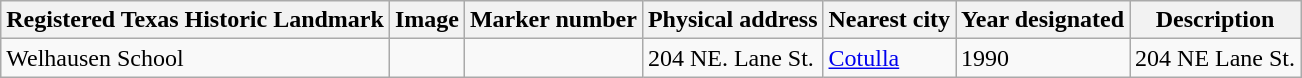<table class="wikitable sortable">
<tr>
<th>Registered Texas Historic Landmark</th>
<th>Image</th>
<th>Marker number</th>
<th>Physical address</th>
<th>Nearest city</th>
<th>Year designated</th>
<th>Description</th>
</tr>
<tr>
<td>Welhausen School</td>
<td></td>
<td></td>
<td>204 NE. Lane St.<br></td>
<td><a href='#'>Cotulla</a></td>
<td>1990</td>
<td>204 NE Lane St.</td>
</tr>
</table>
